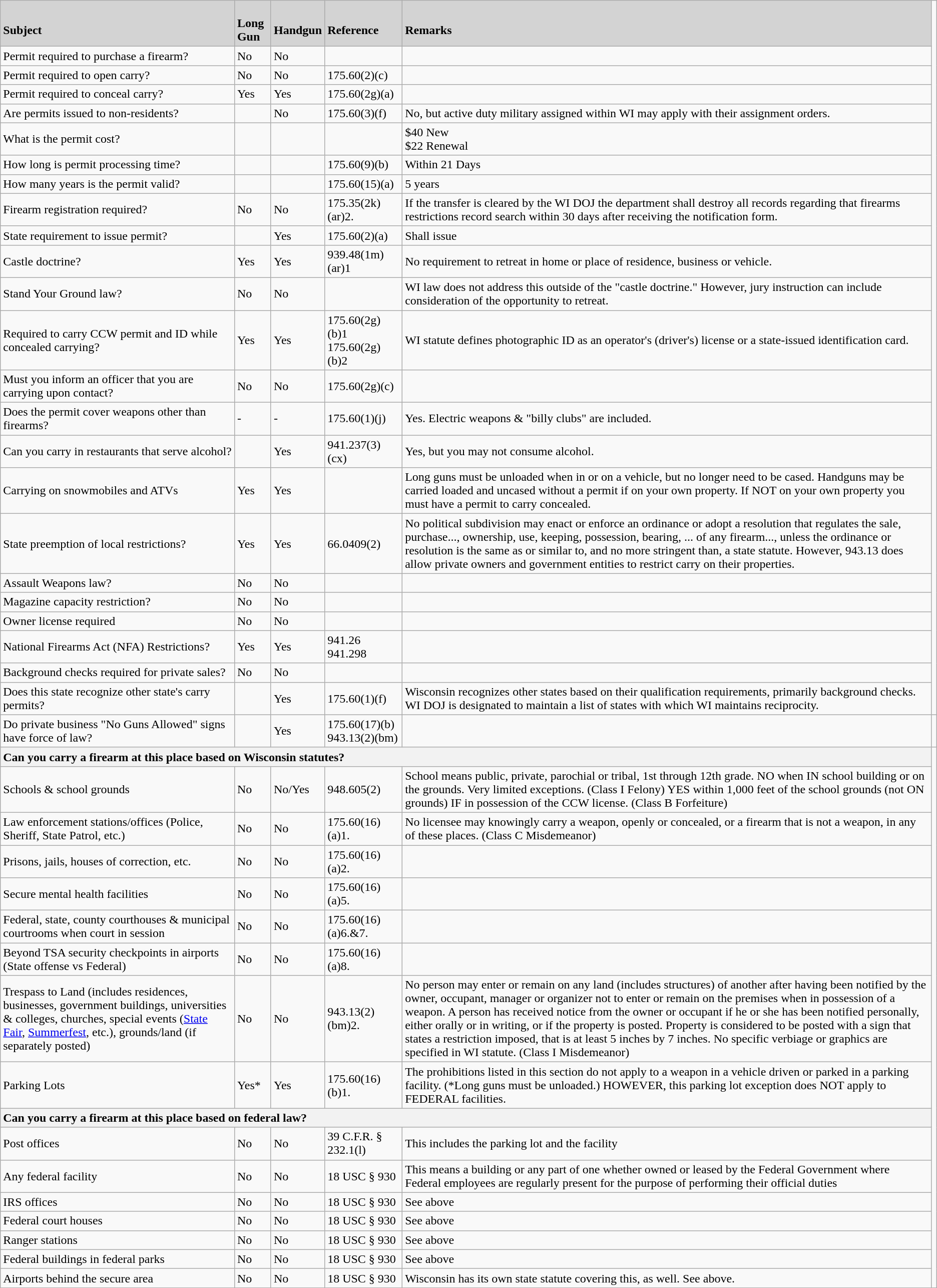<table class="wikitable">
<tr>
<td style="width: 25%; background-color: lightgrey;"><br><strong>Subject</strong></td>
<td style="background-color: lightgrey;"><br><strong>Long Gun</strong></td>
<td style="background-color: lightgrey;"><br><strong>Handgun</strong></td>
<td style="background-color: lightgrey;"><br><strong>Reference</strong></td>
<td style="background-color: lightgrey;"><br><strong>Remarks</strong></td>
</tr>
<tr>
<td>Permit required to purchase a firearm?</td>
<td>No</td>
<td>No</td>
<td></td>
<td></td>
</tr>
<tr>
<td>Permit required to open carry?</td>
<td>No</td>
<td>No</td>
<td>175.60(2)(c)</td>
<td></td>
</tr>
<tr>
<td>Permit required to conceal carry?</td>
<td>Yes</td>
<td>Yes</td>
<td>175.60(2g)(a)</td>
<td></td>
</tr>
<tr>
<td>Are permits issued to non-residents?</td>
<td></td>
<td>No</td>
<td>175.60(3)(f)</td>
<td>No, but active duty military assigned within WI may apply with their assignment orders.</td>
</tr>
<tr>
<td>What is the permit cost?</td>
<td></td>
<td></td>
<td></td>
<td>$40 New<br>$22 Renewal</td>
</tr>
<tr>
<td>How long is permit processing time?</td>
<td></td>
<td></td>
<td>175.60(9)(b)</td>
<td>Within 21 Days</td>
</tr>
<tr>
<td>How many years is the permit valid?</td>
<td></td>
<td></td>
<td>175.60(15)(a)</td>
<td>5 years</td>
</tr>
<tr>
<td>Firearm registration required?</td>
<td>No</td>
<td>No</td>
<td>175.35(2k)(ar)2.</td>
<td>If the transfer is cleared by the WI DOJ the department shall destroy all records regarding that firearms restrictions record search within 30 days after receiving the notification form.</td>
</tr>
<tr>
<td>State requirement to issue permit?</td>
<td></td>
<td>Yes</td>
<td>175.60(2)(a)</td>
<td>Shall issue</td>
</tr>
<tr>
<td>Castle doctrine?</td>
<td>Yes</td>
<td>Yes</td>
<td>939.48(1m)(ar)1</td>
<td>No requirement to retreat in home or place of residence, business or vehicle.</td>
</tr>
<tr>
<td>Stand Your Ground law?</td>
<td>No</td>
<td>No</td>
<td></td>
<td>WI law does not address this outside of the "castle doctrine." However, jury instruction can include consideration of the opportunity to retreat.</td>
</tr>
<tr>
<td>Required to carry CCW permit and ID while concealed carrying?</td>
<td>Yes</td>
<td>Yes</td>
<td>175.60(2g)(b)1 175.60(2g)(b)2</td>
<td>WI statute defines photographic ID as an operator's (driver's) license or a state-issued identification card.</td>
</tr>
<tr>
<td>Must you inform an officer that you are carrying upon contact?</td>
<td>No</td>
<td>No</td>
<td>175.60(2g)(c)</td>
<td></td>
</tr>
<tr>
<td>Does the permit cover weapons other than firearms?</td>
<td>-</td>
<td>-</td>
<td>175.60(1)(j)</td>
<td>Yes. Electric weapons & "billy clubs" are included.</td>
</tr>
<tr>
<td>Can you carry in restaurants that serve alcohol?</td>
<td></td>
<td>Yes</td>
<td>941.237(3)(cx)</td>
<td>Yes, but you may not consume alcohol.</td>
</tr>
<tr>
<td>Carrying on snowmobiles and ATVs</td>
<td>Yes</td>
<td>Yes</td>
<td></td>
<td>Long guns must be unloaded when in or on a vehicle, but no longer need to be cased.  Handguns may be carried loaded and uncased without a permit if on your own property.  If NOT on your own property you must have a permit to carry concealed.</td>
</tr>
<tr>
<td>State preemption of local restrictions?</td>
<td>Yes</td>
<td>Yes</td>
<td>66.0409(2)</td>
<td>No political subdivision may enact or enforce an ordinance or adopt a resolution that regulates the sale, purchase..., ownership, use, keeping, possession, bearing, ... of any firearm..., unless the ordinance or resolution is the same as or similar to, and no more stringent than, a state statute. However, 943.13 does allow private owners and government entities to restrict carry on their properties.</td>
</tr>
<tr>
<td>Assault Weapons law?</td>
<td>No</td>
<td>No</td>
<td></td>
<td></td>
</tr>
<tr>
<td>Magazine capacity restriction?</td>
<td>No</td>
<td>No</td>
<td></td>
<td></td>
</tr>
<tr>
<td>Owner license required</td>
<td>No</td>
<td>No</td>
<td></td>
<td></td>
</tr>
<tr>
<td>National Firearms Act (NFA) Restrictions?</td>
<td>Yes</td>
<td>Yes</td>
<td>941.26 941.298</td>
<td></td>
</tr>
<tr>
<td>Background checks required for private sales?</td>
<td>No</td>
<td>No</td>
<td></td>
<td></td>
</tr>
<tr>
<td>Does this state recognize other state's carry permits?</td>
<td></td>
<td>Yes</td>
<td>175.60(1)(f)</td>
<td>Wisconsin recognizes other states based on their qualification requirements, primarily background checks. WI DOJ is designated to maintain a list of states with which WI maintains reciprocity.</td>
</tr>
<tr>
<td>Do private business "No Guns Allowed" signs have force of law?</td>
<td></td>
<td>Yes</td>
<td>175.60(17)(b) 943.13(2)(bm)</td>
<td></td>
<td></td>
</tr>
<tr>
<th scope="row" colspan="5" style="text-align:left;"><strong>Can you carry a firearm at this place based on Wisconsin statutes?</strong></th>
</tr>
<tr>
<td>Schools & school grounds</td>
<td>No</td>
<td>No/Yes</td>
<td>948.605(2)</td>
<td>School means public, private, parochial or tribal, 1st  through 12th grade. NO when IN school building or on the grounds. Very limited exceptions. (Class I Felony) YES within 1,000 feet of the school grounds (not ON grounds) IF in possession of the CCW license. (Class B Forfeiture)</td>
</tr>
<tr>
<td>Law enforcement stations/offices (Police, Sheriff, State Patrol, etc.)</td>
<td>No</td>
<td>No</td>
<td>175.60(16)(a)1.</td>
<td>No licensee may knowingly carry a weapon, openly or concealed, or a firearm that is not a weapon, in any of these places. (Class C Misdemeanor)</td>
</tr>
<tr>
<td>Prisons, jails, houses of correction, etc.</td>
<td>No</td>
<td>No</td>
<td>175.60(16)(a)2.</td>
<td></td>
</tr>
<tr>
<td>Secure mental health facilities</td>
<td>No</td>
<td>No</td>
<td>175.60(16)(a)5.</td>
<td></td>
</tr>
<tr>
<td>Federal, state, county courthouses & municipal courtrooms when court in session</td>
<td>No</td>
<td>No</td>
<td>175.60(16)(a)6.&7.</td>
<td></td>
</tr>
<tr>
<td>Beyond TSA security checkpoints in airports (State offense vs Federal)</td>
<td>No</td>
<td>No</td>
<td>175.60(16)(a)8.</td>
<td></td>
</tr>
<tr>
<td>Trespass to Land (includes residences, businesses, government buildings, universities & colleges, churches, special events (<a href='#'>State Fair</a>, <a href='#'>Summerfest</a>, etc.), grounds/land (if separately posted)</td>
<td>No</td>
<td>No</td>
<td>943.13(2)(bm)2.</td>
<td>No person may enter or remain on any land (includes structures) of another after having been notified by the owner, occupant, manager or organizer not to enter or remain on the premises when in possession of a weapon. A person has received notice from the owner or occupant if he or she has been notified personally, either orally or in writing, or if the property is posted. Property is considered to be posted with a sign that states a restriction imposed, that is at least 5 inches by 7 inches. No specific verbiage or graphics are specified in WI statute. (Class I Misdemeanor)</td>
</tr>
<tr>
<td>Parking Lots</td>
<td>Yes*</td>
<td>Yes</td>
<td>175.60(16)(b)1.</td>
<td>The prohibitions listed in this section do not apply to a weapon in a vehicle driven or parked in a parking facility. (*Long guns must be unloaded.) HOWEVER, this parking lot exception does NOT apply to FEDERAL facilities.</td>
</tr>
<tr>
<th scope="row" colspan="5" style="text-align:left;"><strong>Can you carry a firearm at this place based on federal law?</strong></th>
</tr>
<tr>
<td>Post offices</td>
<td>No</td>
<td>No</td>
<td>39 C.F.R. § 232.1(l)</td>
<td>This includes the parking lot and the facility</td>
</tr>
<tr>
<td>Any federal facility</td>
<td>No</td>
<td>No</td>
<td>18 USC § 930</td>
<td>This means a building or any part of one whether owned or leased by the Federal Government where Federal employees are regularly present for the purpose of performing their official duties</td>
</tr>
<tr>
<td>IRS offices</td>
<td>No</td>
<td>No</td>
<td>18 USC § 930</td>
<td>See above</td>
</tr>
<tr>
<td>Federal court houses</td>
<td>No</td>
<td>No</td>
<td>18 USC § 930</td>
<td>See above</td>
</tr>
<tr>
<td>Ranger stations</td>
<td>No</td>
<td>No</td>
<td>18 USC § 930</td>
<td>See above</td>
</tr>
<tr>
<td>Federal buildings in federal parks</td>
<td>No</td>
<td>No</td>
<td>18 USC § 930</td>
<td>See above</td>
</tr>
<tr>
<td>Airports behind the secure area</td>
<td>No</td>
<td>No</td>
<td>18 USC § 930</td>
<td>Wisconsin has its own state statute covering this, as well. See above.</td>
</tr>
</table>
